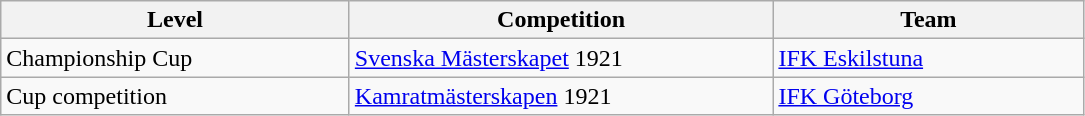<table class="wikitable" style="text-align: left;">
<tr>
<th style="width: 225px;">Level</th>
<th style="width: 275px;">Competition</th>
<th style="width: 200px;">Team</th>
</tr>
<tr>
<td>Championship Cup</td>
<td><a href='#'>Svenska Mästerskapet</a> 1921</td>
<td><a href='#'>IFK Eskilstuna</a></td>
</tr>
<tr>
<td>Cup competition</td>
<td><a href='#'>Kamratmästerskapen</a> 1921</td>
<td><a href='#'>IFK Göteborg</a></td>
</tr>
</table>
